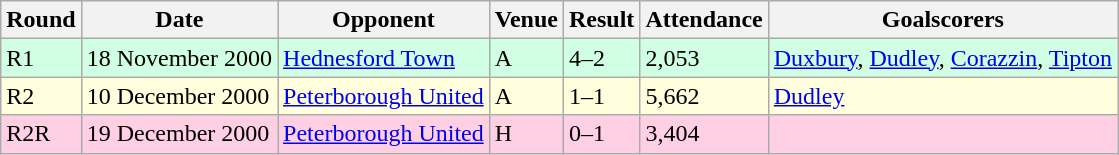<table class="wikitable">
<tr>
<th>Round</th>
<th>Date</th>
<th>Opponent</th>
<th>Venue</th>
<th>Result</th>
<th>Attendance</th>
<th>Goalscorers</th>
</tr>
<tr style="background-color: #d0ffe3;">
<td>R1</td>
<td>18 November 2000</td>
<td><a href='#'>Hednesford Town</a></td>
<td>A</td>
<td>4–2</td>
<td>2,053</td>
<td><a href='#'>Duxbury</a>, <a href='#'>Dudley</a>, <a href='#'>Corazzin</a>, <a href='#'>Tipton</a></td>
</tr>
<tr style="background-color: #ffffdd;">
<td>R2</td>
<td>10 December 2000</td>
<td><a href='#'>Peterborough United</a></td>
<td>A</td>
<td>1–1</td>
<td>5,662</td>
<td><a href='#'>Dudley</a></td>
</tr>
<tr style="background-color: #ffd0e3;">
<td>R2R</td>
<td>19 December 2000</td>
<td><a href='#'>Peterborough United</a></td>
<td>H</td>
<td>0–1</td>
<td>3,404</td>
<td></td>
</tr>
</table>
